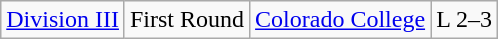<table class="wikitable">
<tr>
<td rowspan="5"><a href='#'>Division III</a></td>
<td>First Round</td>
<td><a href='#'>Colorado College</a></td>
<td>L 2–3</td>
</tr>
</table>
